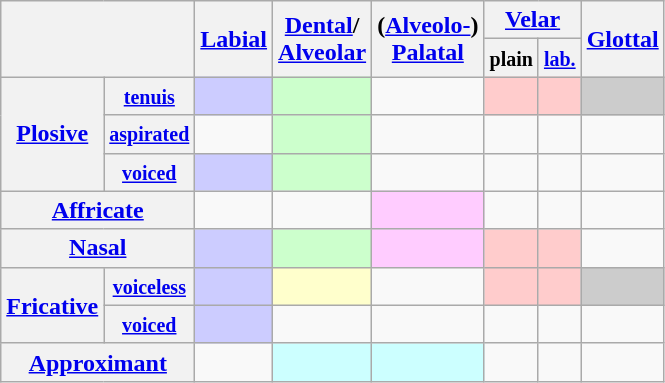<table class="wikitable" style=text-align:center>
<tr>
<th colspan="2" rowspan="2"></th>
<th rowspan="2"><a href='#'>Labial</a></th>
<th rowspan="2"><a href='#'>Dental</a>/ <br> <a href='#'>Alveolar</a></th>
<th rowspan="2">(<a href='#'>Alveolo-</a>) <br> <a href='#'>Palatal</a></th>
<th colspan="2"><a href='#'>Velar</a></th>
<th rowspan="2"><a href='#'>Glottal</a></th>
</tr>
<tr>
<th><small>plain</small></th>
<th><a href='#'><small>lab.</small></a></th>
</tr>
<tr>
<th rowspan="3"><a href='#'>Plosive</a></th>
<th><small><a href='#'>tenuis</a></small></th>
<td style="background-color: #ccf"><br></td>
<td style="background-color: #cfc"><br></td>
<td></td>
<td style="background-color: #fcc"><br></td>
<td style="background-color: #fcc"><br></td>
<td style="background-color: #ccc"><br></td>
</tr>
<tr>
<th><small><a href='#'>aspirated</a></small></th>
<td></td>
<td style="background-color: #cfc"><br></td>
<td></td>
<td></td>
<td></td>
<td></td>
</tr>
<tr>
<th><small><a href='#'>voiced</a></small></th>
<td style="background-color: #ccf"><br></td>
<td style="background-color: #cfc"><br></td>
<td></td>
<td></td>
<td></td>
<td></td>
</tr>
<tr>
<th colspan="2"><a href='#'>Affricate</a></th>
<td></td>
<td></td>
<td style="background-color: #fcf"><br></td>
<td></td>
<td></td>
<td></td>
</tr>
<tr>
<th colspan="2"><a href='#'>Nasal</a></th>
<td style="background-color: #ccf"><br></td>
<td style="background-color: #cfc"><br></td>
<td style="background-color: #fcf"><br></td>
<td style="background-color: #fcc"><br></td>
<td style="background-color: #fcc"><br></td>
<td></td>
</tr>
<tr>
<th rowspan="2"><a href='#'>Fricative</a></th>
<th><small><a href='#'>voiceless</a></small></th>
<td style="background-color: #ccf"><br></td>
<td style="background-color: #ffc"><br></td>
<td></td>
<td style="background-color: #fcc"><br></td>
<td style="background-color: #fcc"><br></td>
<td style="background-color: #ccc"><br></td>
</tr>
<tr>
<th><small><a href='#'>voiced</a></small></th>
<td style="background-color: #ccf"><br></td>
<td></td>
<td></td>
<td></td>
<td></td>
<td></td>
</tr>
<tr>
<th colspan="2"><a href='#'>Approximant</a></th>
<td></td>
<td style="background-color: #cff"><br></td>
<td style="background-color: #cff"><br></td>
<td></td>
<td></td>
<td></td>
</tr>
</table>
